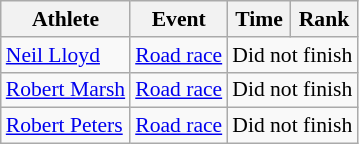<table class=wikitable style=font-size:90%>
<tr>
<th>Athlete</th>
<th>Event</th>
<th>Time</th>
<th>Rank</th>
</tr>
<tr>
<td><a href='#'>Neil Lloyd</a></td>
<td><a href='#'>Road race</a></td>
<td align=center colspan=2>Did not finish</td>
</tr>
<tr>
<td><a href='#'>Robert Marsh</a></td>
<td><a href='#'>Road race</a></td>
<td align=center colspan=2>Did not finish</td>
</tr>
<tr>
<td><a href='#'>Robert Peters</a></td>
<td><a href='#'>Road race</a></td>
<td align=center colspan=2>Did not finish</td>
</tr>
</table>
